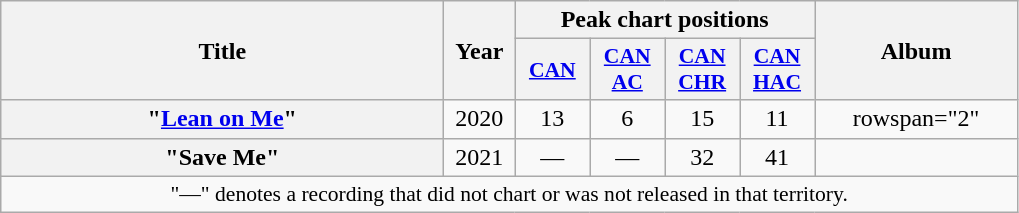<table class="wikitable plainrowheaders" style="text-align:center;">
<tr>
<th rowspan="2" style="width:18em;">Title</th>
<th rowspan="2" style="width:2.5em;">Year</th>
<th colspan="4">Peak chart positions</th>
<th rowspan="2" style="width:8em;">Album</th>
</tr>
<tr>
<th scope="col" style="width:3em;font-size:90%;"><a href='#'>CAN</a><br></th>
<th scope="col" style="width:3em;font-size:90%;"><a href='#'>CAN AC</a><br></th>
<th scope="col" style="width:3em;font-size:90%;"><a href='#'>CAN CHR</a><br></th>
<th scope="col" style="width:3em;font-size:90%;"><a href='#'>CAN HAC</a><br></th>
</tr>
<tr>
<th scope="row">"<a href='#'>Lean on Me</a>"<br></th>
<td>2020</td>
<td>13</td>
<td>6</td>
<td>15</td>
<td>11</td>
<td>rowspan="2" </td>
</tr>
<tr>
<th scope="row">"Save Me"<br></th>
<td>2021</td>
<td>—</td>
<td>—</td>
<td>32</td>
<td>41</td>
</tr>
<tr>
<td colspan="9" style="font-size:90%">"—" denotes a recording that did not chart or was not released in that territory.</td>
</tr>
</table>
